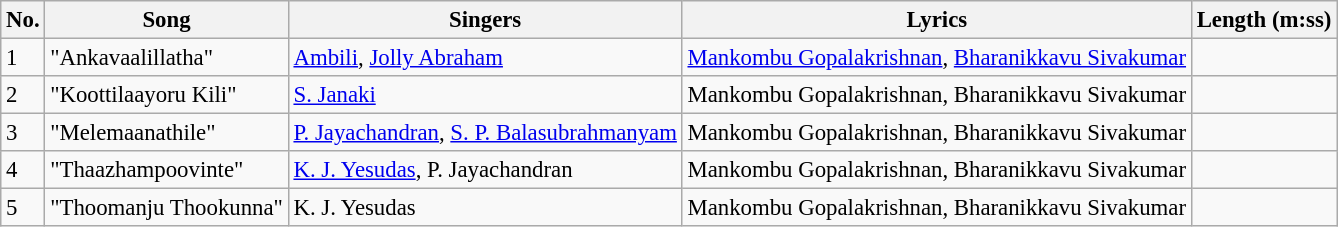<table class="wikitable" style="font-size:95%;">
<tr>
<th>No.</th>
<th>Song</th>
<th>Singers</th>
<th>Lyrics</th>
<th>Length (m:ss)</th>
</tr>
<tr>
<td>1</td>
<td>"Ankavaalillatha"</td>
<td><a href='#'>Ambili</a>, <a href='#'>Jolly Abraham</a></td>
<td><a href='#'>Mankombu Gopalakrishnan</a>, <a href='#'>Bharanikkavu Sivakumar</a></td>
<td></td>
</tr>
<tr>
<td>2</td>
<td>"Koottilaayoru Kili"</td>
<td><a href='#'>S. Janaki</a></td>
<td>Mankombu Gopalakrishnan, Bharanikkavu Sivakumar</td>
<td></td>
</tr>
<tr>
<td>3</td>
<td>"Melemaanathile"</td>
<td><a href='#'>P. Jayachandran</a>, <a href='#'>S. P. Balasubrahmanyam</a></td>
<td>Mankombu Gopalakrishnan, Bharanikkavu Sivakumar</td>
<td></td>
</tr>
<tr>
<td>4</td>
<td>"Thaazhampoovinte"</td>
<td><a href='#'>K. J. Yesudas</a>, P. Jayachandran</td>
<td>Mankombu Gopalakrishnan, Bharanikkavu Sivakumar</td>
<td></td>
</tr>
<tr>
<td>5</td>
<td>"Thoomanju Thookunna"</td>
<td>K. J. Yesudas</td>
<td>Mankombu Gopalakrishnan, Bharanikkavu Sivakumar</td>
<td></td>
</tr>
</table>
